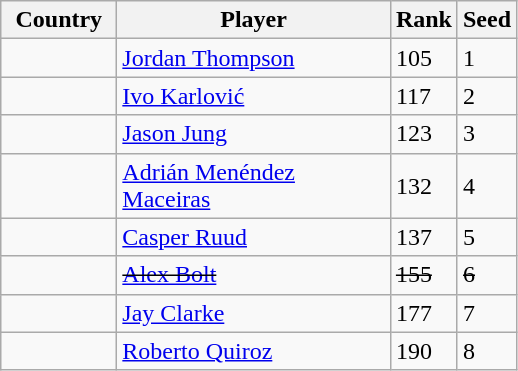<table class="sortable wikitable">
<tr>
<th width="70">Country</th>
<th width="175">Player</th>
<th>Rank</th>
<th>Seed</th>
</tr>
<tr>
<td></td>
<td><a href='#'>Jordan Thompson</a></td>
<td>105</td>
<td>1</td>
</tr>
<tr>
<td></td>
<td><a href='#'>Ivo Karlović</a></td>
<td>117</td>
<td>2</td>
</tr>
<tr>
<td></td>
<td><a href='#'>Jason Jung</a></td>
<td>123</td>
<td>3</td>
</tr>
<tr>
<td></td>
<td><a href='#'>Adrián Menéndez Maceiras</a></td>
<td>132</td>
<td>4</td>
</tr>
<tr>
<td></td>
<td><a href='#'>Casper Ruud</a></td>
<td>137</td>
<td>5</td>
</tr>
<tr>
<td><s></s></td>
<td><s><a href='#'>Alex Bolt</a></s></td>
<td><s>155</s></td>
<td><s>6</s></td>
</tr>
<tr>
<td></td>
<td><a href='#'>Jay Clarke</a></td>
<td>177</td>
<td>7</td>
</tr>
<tr>
<td></td>
<td><a href='#'>Roberto Quiroz</a></td>
<td>190</td>
<td>8</td>
</tr>
</table>
